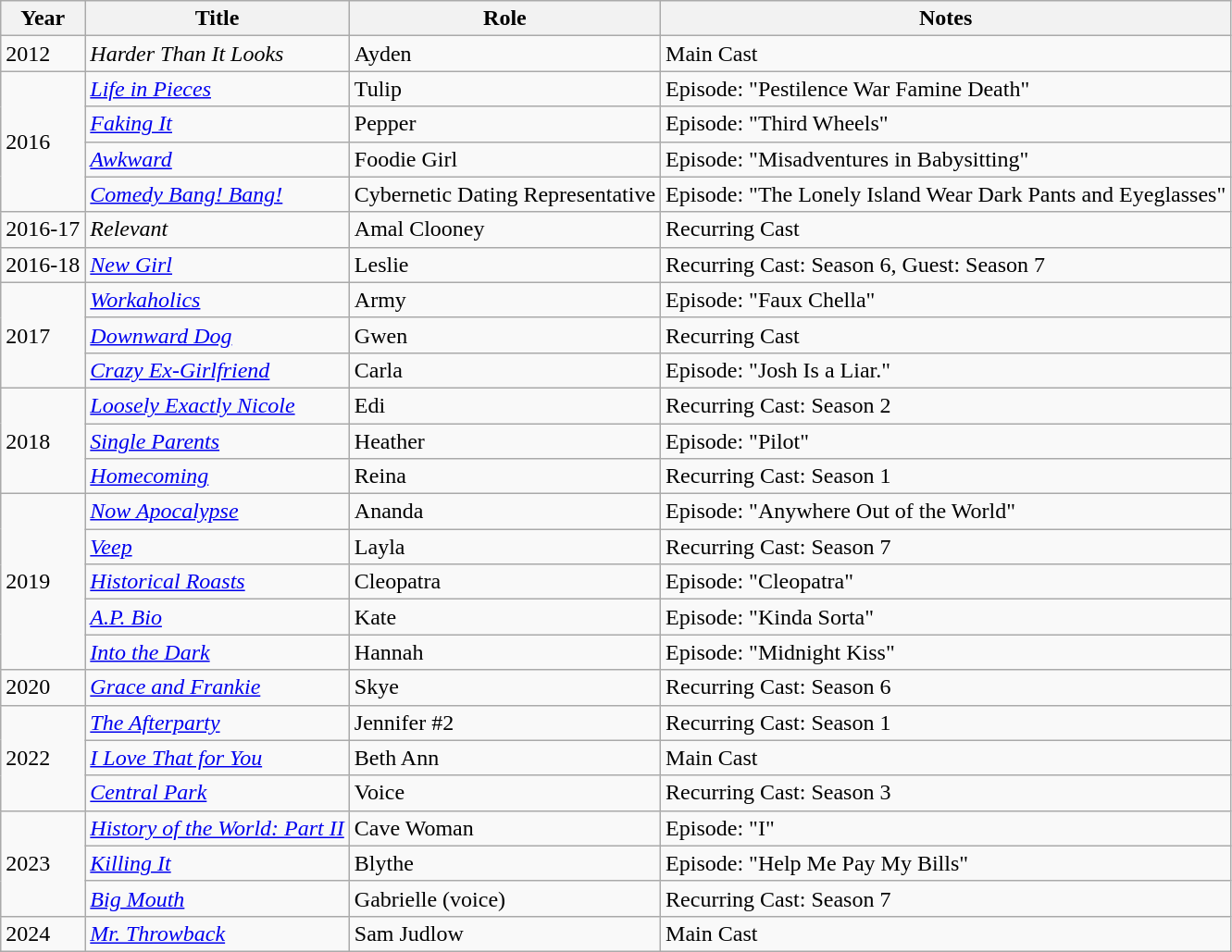<table class="wikitable">
<tr>
<th>Year</th>
<th>Title</th>
<th>Role</th>
<th>Notes</th>
</tr>
<tr>
<td>2012</td>
<td><em>Harder Than It Looks</em></td>
<td>Ayden</td>
<td>Main Cast</td>
</tr>
<tr>
<td rowspan="4">2016</td>
<td><em><a href='#'>Life in Pieces</a></em></td>
<td>Tulip</td>
<td>Episode: "Pestilence War Famine Death"</td>
</tr>
<tr>
<td><a href='#'><em>Faking It</em></a></td>
<td>Pepper</td>
<td>Episode: "Third Wheels"</td>
</tr>
<tr>
<td><a href='#'><em>Awkward</em></a></td>
<td>Foodie Girl</td>
<td>Episode: "Misadventures in Babysitting"</td>
</tr>
<tr>
<td><a href='#'><em>Comedy Bang! Bang!</em></a></td>
<td>Cybernetic Dating Representative</td>
<td>Episode: "The Lonely Island Wear Dark Pants and Eyeglasses"</td>
</tr>
<tr>
<td>2016-17</td>
<td><em>Relevant</em></td>
<td>Amal Clooney</td>
<td>Recurring Cast</td>
</tr>
<tr>
<td>2016-18</td>
<td><em><a href='#'>New Girl</a></em></td>
<td>Leslie</td>
<td>Recurring Cast: Season 6, Guest: Season 7</td>
</tr>
<tr>
<td rowspan="3">2017</td>
<td><em><a href='#'>Workaholics</a></em></td>
<td>Army</td>
<td>Episode: "Faux Chella"</td>
</tr>
<tr>
<td><em><a href='#'>Downward Dog</a></em></td>
<td>Gwen</td>
<td>Recurring Cast</td>
</tr>
<tr>
<td><em><a href='#'>Crazy Ex-Girlfriend</a></em></td>
<td>Carla</td>
<td>Episode: "Josh Is a Liar."</td>
</tr>
<tr>
<td rowspan="3">2018</td>
<td><em><a href='#'>Loosely Exactly Nicole</a></em></td>
<td>Edi</td>
<td>Recurring Cast: Season 2</td>
</tr>
<tr>
<td><em><a href='#'>Single Parents</a></em></td>
<td>Heather</td>
<td>Episode: "Pilot"</td>
</tr>
<tr>
<td><em><a href='#'>Homecoming</a></em></td>
<td>Reina</td>
<td>Recurring Cast: Season 1 </td>
</tr>
<tr>
<td rowspan="5">2019</td>
<td><em><a href='#'>Now Apocalypse</a></em></td>
<td>Ananda</td>
<td>Episode: "Anywhere Out of the World"</td>
</tr>
<tr>
<td><em><a href='#'>Veep</a></em></td>
<td>Layla</td>
<td>Recurring Cast: Season 7</td>
</tr>
<tr>
<td><em><a href='#'>Historical Roasts</a></em></td>
<td>Cleopatra</td>
<td>Episode: "Cleopatra"</td>
</tr>
<tr>
<td><em><a href='#'>A.P. Bio</a></em></td>
<td>Kate</td>
<td>Episode: "Kinda Sorta"</td>
</tr>
<tr>
<td><em><a href='#'>Into the Dark</a></em></td>
<td>Hannah</td>
<td>Episode: "Midnight Kiss" </td>
</tr>
<tr>
<td>2020</td>
<td><em><a href='#'>Grace and Frankie</a></em></td>
<td>Skye</td>
<td>Recurring Cast: Season 6</td>
</tr>
<tr>
<td rowspan="3">2022</td>
<td><em><a href='#'>The Afterparty</a></em></td>
<td>Jennifer #2</td>
<td>Recurring Cast: Season 1</td>
</tr>
<tr>
<td><em><a href='#'>I Love That for You</a></em></td>
<td>Beth Ann</td>
<td>Main Cast </td>
</tr>
<tr>
<td><em><a href='#'>Central Park</a></em></td>
<td>Voice</td>
<td>Recurring Cast: Season 3</td>
</tr>
<tr>
<td rowspan="3">2023</td>
<td><em><a href='#'>History of the World: Part II</a></em></td>
<td>Cave Woman</td>
<td>Episode: "I"</td>
</tr>
<tr>
<td><em><a href='#'>Killing It</a></em></td>
<td>Blythe</td>
<td>Episode: "Help Me Pay My Bills"</td>
</tr>
<tr>
<td><em><a href='#'>Big Mouth</a></em></td>
<td>Gabrielle (voice)</td>
<td>Recurring Cast: Season 7</td>
</tr>
<tr>
<td>2024</td>
<td><em><a href='#'>Mr. Throwback</a></em></td>
<td>Sam Judlow</td>
<td>Main Cast</td>
</tr>
</table>
